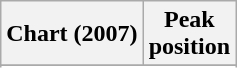<table class="wikitable sortable plainrowheaders" style="text-align:center">
<tr>
<th scope="col">Chart (2007)</th>
<th scope="col">Peak<br> position</th>
</tr>
<tr>
</tr>
<tr>
</tr>
<tr>
</tr>
</table>
